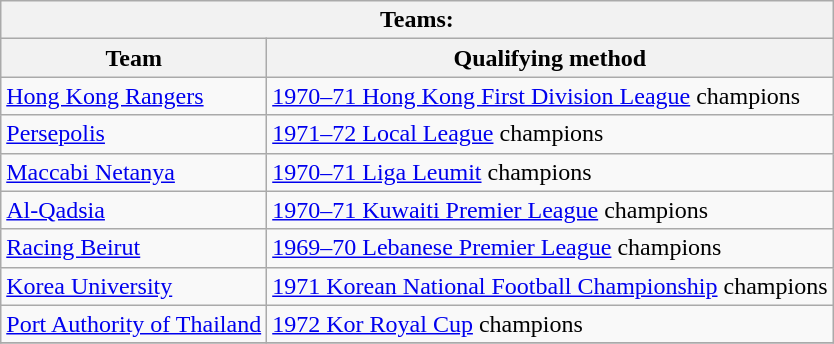<table class="wikitable">
<tr>
<th colspan=3>Teams:</th>
</tr>
<tr>
<th>Team</th>
<th>Qualifying method</th>
</tr>
<tr>
<td> <a href='#'>Hong Kong Rangers</a></td>
<td><a href='#'>1970–71 Hong Kong First Division League</a> champions</td>
</tr>
<tr>
<td> <a href='#'>Persepolis</a></td>
<td><a href='#'>1971–72 Local League</a> champions</td>
</tr>
<tr>
<td> <a href='#'>Maccabi Netanya</a></td>
<td><a href='#'>1970–71 Liga Leumit</a> champions</td>
</tr>
<tr>
<td> <a href='#'>Al-Qadsia</a></td>
<td><a href='#'>1970–71 Kuwaiti Premier League</a> champions</td>
</tr>
<tr>
<td> <a href='#'>Racing Beirut</a></td>
<td><a href='#'>1969–70 Lebanese Premier League</a> champions</td>
</tr>
<tr>
<td> <a href='#'>Korea University</a></td>
<td><a href='#'>1971 Korean National Football Championship</a> champions</td>
</tr>
<tr>
<td> <a href='#'>Port Authority of Thailand</a></td>
<td><a href='#'>1972 Kor Royal Cup</a> champions</td>
</tr>
<tr>
</tr>
</table>
